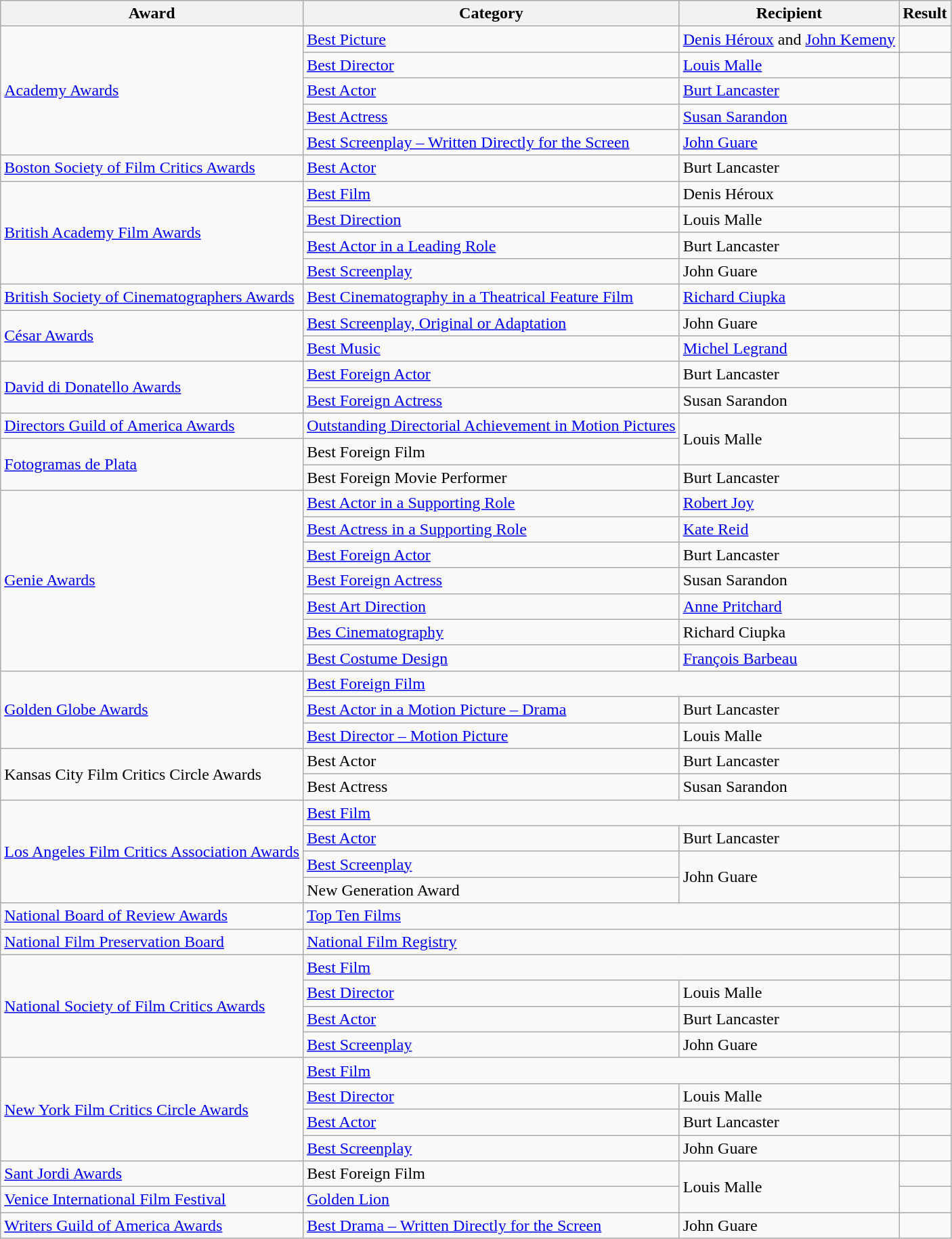<table class="wikitable plainrowheaders sortable">
<tr>
<th scope="col">Award</th>
<th scope="col">Category</th>
<th scope="col">Recipient</th>
<th scope="col">Result</th>
</tr>
<tr>
<td rowspan="5"><a href='#'>Academy Awards</a></td>
<td><a href='#'>Best Picture</a></td>
<td><a href='#'>Denis Héroux</a> and <a href='#'>John Kemeny</a></td>
<td></td>
</tr>
<tr>
<td><a href='#'>Best Director</a></td>
<td><a href='#'>Louis Malle</a></td>
<td></td>
</tr>
<tr>
<td><a href='#'>Best Actor</a></td>
<td><a href='#'>Burt Lancaster</a></td>
<td></td>
</tr>
<tr>
<td><a href='#'>Best Actress</a></td>
<td><a href='#'>Susan Sarandon</a></td>
<td></td>
</tr>
<tr>
<td><a href='#'>Best Screenplay – Written Directly for the Screen</a></td>
<td><a href='#'>John Guare</a></td>
<td></td>
</tr>
<tr>
<td><a href='#'>Boston Society of Film Critics Awards</a></td>
<td><a href='#'>Best Actor</a></td>
<td>Burt Lancaster</td>
<td></td>
</tr>
<tr>
<td rowspan="4"><a href='#'>British Academy Film Awards</a></td>
<td><a href='#'>Best Film</a></td>
<td>Denis Héroux</td>
<td></td>
</tr>
<tr>
<td><a href='#'>Best Direction</a></td>
<td>Louis Malle</td>
<td></td>
</tr>
<tr>
<td><a href='#'>Best Actor in a Leading Role</a></td>
<td>Burt Lancaster</td>
<td></td>
</tr>
<tr>
<td><a href='#'>Best Screenplay</a></td>
<td>John Guare</td>
<td></td>
</tr>
<tr>
<td><a href='#'>British Society of Cinematographers Awards</a></td>
<td><a href='#'>Best Cinematography in a Theatrical Feature Film</a></td>
<td><a href='#'>Richard Ciupka</a></td>
<td></td>
</tr>
<tr>
<td rowspan="2"><a href='#'>César Awards</a></td>
<td><a href='#'>Best Screenplay, Original or Adaptation</a></td>
<td>John Guare</td>
<td></td>
</tr>
<tr>
<td><a href='#'>Best Music</a></td>
<td><a href='#'>Michel Legrand</a></td>
<td></td>
</tr>
<tr>
<td rowspan="2"><a href='#'>David di Donatello Awards</a></td>
<td><a href='#'>Best Foreign Actor</a></td>
<td>Burt Lancaster</td>
<td></td>
</tr>
<tr>
<td><a href='#'>Best Foreign Actress</a></td>
<td>Susan Sarandon</td>
<td></td>
</tr>
<tr>
<td><a href='#'>Directors Guild of America Awards</a></td>
<td><a href='#'>Outstanding Directorial Achievement in Motion Pictures</a></td>
<td rowspan="2">Louis Malle</td>
<td></td>
</tr>
<tr>
<td rowspan="2"><a href='#'>Fotogramas de Plata</a></td>
<td>Best Foreign Film</td>
<td></td>
</tr>
<tr>
<td>Best Foreign Movie Performer</td>
<td>Burt Lancaster</td>
<td></td>
</tr>
<tr>
<td rowspan="7"><a href='#'>Genie Awards</a></td>
<td><a href='#'>Best Actor in a Supporting Role</a></td>
<td><a href='#'>Robert Joy</a></td>
<td></td>
</tr>
<tr>
<td><a href='#'>Best Actress in a Supporting Role</a></td>
<td><a href='#'>Kate Reid</a></td>
<td></td>
</tr>
<tr>
<td><a href='#'>Best Foreign Actor</a></td>
<td>Burt Lancaster</td>
<td></td>
</tr>
<tr>
<td><a href='#'>Best Foreign Actress</a></td>
<td>Susan Sarandon</td>
<td></td>
</tr>
<tr>
<td><a href='#'>Best Art Direction</a></td>
<td><a href='#'>Anne Pritchard</a></td>
<td></td>
</tr>
<tr>
<td><a href='#'>Bes Cinematography</a></td>
<td>Richard Ciupka</td>
<td></td>
</tr>
<tr>
<td><a href='#'>Best Costume Design</a></td>
<td><a href='#'>François Barbeau</a></td>
<td></td>
</tr>
<tr>
<td rowspan="3"><a href='#'>Golden Globe Awards</a></td>
<td colspan="2"><a href='#'>Best Foreign Film</a></td>
<td></td>
</tr>
<tr>
<td><a href='#'>Best Actor in a Motion Picture – Drama</a></td>
<td>Burt Lancaster</td>
<td></td>
</tr>
<tr>
<td><a href='#'>Best Director – Motion Picture</a></td>
<td>Louis Malle</td>
<td></td>
</tr>
<tr>
<td rowspan="2">Kansas City Film Critics Circle Awards</td>
<td>Best Actor</td>
<td>Burt Lancaster</td>
<td></td>
</tr>
<tr>
<td>Best Actress</td>
<td>Susan Sarandon</td>
<td></td>
</tr>
<tr>
<td rowspan="4"><a href='#'>Los Angeles Film Critics Association Awards</a></td>
<td colspan="2"><a href='#'>Best Film</a></td>
<td></td>
</tr>
<tr>
<td><a href='#'>Best Actor</a></td>
<td>Burt Lancaster</td>
<td></td>
</tr>
<tr>
<td><a href='#'>Best Screenplay</a></td>
<td rowspan="2">John Guare</td>
<td></td>
</tr>
<tr>
<td>New Generation Award</td>
<td></td>
</tr>
<tr>
<td><a href='#'>National Board of Review Awards</a></td>
<td colspan="2"><a href='#'>Top Ten Films</a></td>
<td></td>
</tr>
<tr>
<td><a href='#'>National Film Preservation Board</a></td>
<td colspan="2"><a href='#'>National Film Registry</a></td>
<td></td>
</tr>
<tr>
<td rowspan="4"><a href='#'>National Society of Film Critics Awards</a></td>
<td colspan="2"><a href='#'>Best Film</a></td>
<td></td>
</tr>
<tr>
<td><a href='#'>Best Director</a></td>
<td>Louis Malle</td>
<td></td>
</tr>
<tr>
<td><a href='#'>Best Actor</a></td>
<td>Burt Lancaster</td>
<td></td>
</tr>
<tr>
<td><a href='#'>Best Screenplay</a></td>
<td>John Guare</td>
<td></td>
</tr>
<tr>
<td rowspan="4"><a href='#'>New York Film Critics Circle Awards</a></td>
<td colspan="2"><a href='#'>Best Film</a></td>
<td></td>
</tr>
<tr>
<td><a href='#'>Best Director</a></td>
<td>Louis Malle</td>
<td></td>
</tr>
<tr>
<td><a href='#'>Best Actor</a></td>
<td>Burt Lancaster</td>
<td></td>
</tr>
<tr>
<td><a href='#'>Best Screenplay</a></td>
<td>John Guare</td>
<td></td>
</tr>
<tr>
<td><a href='#'>Sant Jordi Awards</a></td>
<td>Best Foreign Film</td>
<td rowspan="2">Louis Malle</td>
<td></td>
</tr>
<tr>
<td><a href='#'>Venice International Film Festival</a></td>
<td><a href='#'>Golden Lion</a></td>
<td></td>
</tr>
<tr>
<td><a href='#'>Writers Guild of America Awards</a></td>
<td><a href='#'>Best Drama – Written Directly for the Screen</a></td>
<td>John Guare</td>
<td></td>
</tr>
</table>
